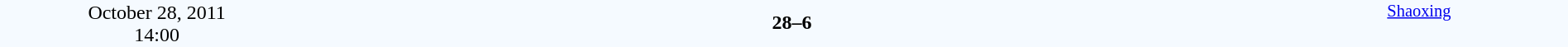<table style="width: 100%; background:#F5FAFF;" cellspacing="0">
<tr>
<td align=center rowspan=3 width=20%>October 28, 2011<br>14:00</td>
</tr>
<tr>
<td width=24% align=right><strong></strong></td>
<td align=center width=13%><strong>28–6</strong></td>
<td width=24%></td>
<td style=font-size:85% rowspan=3 valign=top align=center><a href='#'>Shaoxing</a></td>
</tr>
<tr style=font-size:85%>
<td align=right></td>
<td align=center></td>
<td></td>
</tr>
</table>
